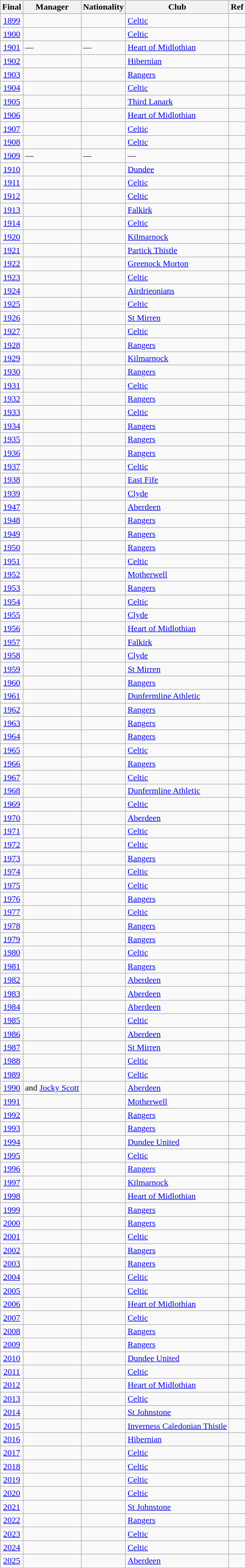<table class="sortable wikitable plainrowheaders">
<tr>
<th scope="col">Final</th>
<th scope="col">Manager</th>
<th scope="col">Nationality</th>
<th scope="col">Club</th>
<th scope="col" class="unsortable">Ref</th>
</tr>
<tr>
<td align=center><a href='#'>1899</a></td>
<td></td>
<td></td>
<td><a href='#'>Celtic</a></td>
<td></td>
</tr>
<tr>
<td align=center><a href='#'>1900</a></td>
<td></td>
<td></td>
<td><a href='#'>Celtic</a></td>
<td></td>
</tr>
<tr>
<td align=center><a href='#'>1901</a></td>
<td>—</td>
<td>—</td>
<td><a href='#'>Heart of Midlothian</a></td>
<td></td>
</tr>
<tr>
<td align=center><a href='#'>1902</a></td>
<td></td>
<td></td>
<td><a href='#'>Hibernian</a></td>
<td></td>
</tr>
<tr>
<td align=center><a href='#'>1903</a></td>
<td></td>
<td></td>
<td><a href='#'>Rangers</a></td>
<td></td>
</tr>
<tr>
<td align=center><a href='#'>1904</a></td>
<td></td>
<td></td>
<td><a href='#'>Celtic</a></td>
<td></td>
</tr>
<tr>
<td align=center><a href='#'>1905</a></td>
<td></td>
<td></td>
<td><a href='#'>Third Lanark</a></td>
<td></td>
</tr>
<tr>
<td align=center><a href='#'>1906</a></td>
<td></td>
<td></td>
<td><a href='#'>Heart of Midlothian</a></td>
<td></td>
</tr>
<tr>
<td align=center><a href='#'>1907</a></td>
<td></td>
<td></td>
<td><a href='#'>Celtic</a></td>
<td></td>
</tr>
<tr>
<td align=center><a href='#'>1908</a></td>
<td></td>
<td></td>
<td><a href='#'>Celtic</a></td>
<td></td>
</tr>
<tr>
<td align=center><a href='#'>1909</a></td>
<td>—</td>
<td>—</td>
<td>—</td>
<td></td>
</tr>
<tr>
<td align=center><a href='#'>1910</a></td>
<td></td>
<td></td>
<td><a href='#'>Dundee</a></td>
<td></td>
</tr>
<tr>
<td align=center><a href='#'>1911</a></td>
<td></td>
<td></td>
<td><a href='#'>Celtic</a></td>
<td></td>
</tr>
<tr>
<td align=center><a href='#'>1912</a></td>
<td></td>
<td></td>
<td><a href='#'>Celtic</a></td>
<td></td>
</tr>
<tr>
<td align=center><a href='#'>1913</a></td>
<td></td>
<td></td>
<td><a href='#'>Falkirk</a></td>
<td></td>
</tr>
<tr>
<td align=center><a href='#'>1914</a></td>
<td></td>
<td></td>
<td><a href='#'>Celtic</a></td>
<td></td>
</tr>
<tr>
<td align=center><a href='#'>1920</a></td>
<td></td>
<td></td>
<td><a href='#'>Kilmarnock</a></td>
<td></td>
</tr>
<tr>
<td align=center><a href='#'>1921</a></td>
<td></td>
<td></td>
<td><a href='#'>Partick Thistle</a></td>
<td></td>
</tr>
<tr>
<td align=center><a href='#'>1922</a></td>
<td></td>
<td></td>
<td><a href='#'>Greenock Morton</a></td>
<td></td>
</tr>
<tr>
<td align=center><a href='#'>1923</a></td>
<td></td>
<td></td>
<td><a href='#'>Celtic</a></td>
<td></td>
</tr>
<tr>
<td align=center><a href='#'>1924</a></td>
<td></td>
<td></td>
<td><a href='#'>Airdrieonians</a></td>
<td></td>
</tr>
<tr>
<td align=center><a href='#'>1925</a></td>
<td></td>
<td></td>
<td><a href='#'>Celtic</a></td>
<td></td>
</tr>
<tr>
<td align=center><a href='#'>1926</a></td>
<td></td>
<td></td>
<td><a href='#'>St Mirren</a></td>
<td></td>
</tr>
<tr>
<td align=center><a href='#'>1927</a></td>
<td></td>
<td></td>
<td><a href='#'>Celtic</a></td>
<td></td>
</tr>
<tr>
<td align=center><a href='#'>1928</a></td>
<td></td>
<td></td>
<td><a href='#'>Rangers</a></td>
<td></td>
</tr>
<tr>
<td align=center><a href='#'>1929</a></td>
<td></td>
<td></td>
<td><a href='#'>Kilmarnock</a></td>
<td></td>
</tr>
<tr>
<td align=center><a href='#'>1930</a></td>
<td></td>
<td></td>
<td><a href='#'>Rangers</a></td>
<td></td>
</tr>
<tr>
<td align=center><a href='#'>1931</a></td>
<td></td>
<td></td>
<td><a href='#'>Celtic</a></td>
<td></td>
</tr>
<tr>
<td align=center><a href='#'>1932</a></td>
<td></td>
<td></td>
<td><a href='#'>Rangers</a></td>
<td></td>
</tr>
<tr>
<td align=center><a href='#'>1933</a></td>
<td></td>
<td></td>
<td><a href='#'>Celtic</a></td>
<td></td>
</tr>
<tr>
<td align=center><a href='#'>1934</a></td>
<td></td>
<td></td>
<td><a href='#'>Rangers</a></td>
<td></td>
</tr>
<tr>
<td align=center><a href='#'>1935</a></td>
<td></td>
<td></td>
<td><a href='#'>Rangers</a></td>
<td></td>
</tr>
<tr>
<td align=center><a href='#'>1936</a></td>
<td></td>
<td></td>
<td><a href='#'>Rangers</a></td>
<td></td>
</tr>
<tr>
<td align=center><a href='#'>1937</a></td>
<td></td>
<td></td>
<td><a href='#'>Celtic</a></td>
<td></td>
</tr>
<tr>
<td align=center><a href='#'>1938</a></td>
<td></td>
<td></td>
<td><a href='#'>East Fife</a></td>
<td></td>
</tr>
<tr>
<td align=center><a href='#'>1939</a></td>
<td></td>
<td></td>
<td><a href='#'>Clyde</a></td>
<td></td>
</tr>
<tr>
<td align=center><a href='#'>1947</a></td>
<td></td>
<td></td>
<td><a href='#'>Aberdeen</a></td>
<td></td>
</tr>
<tr>
<td align=center><a href='#'>1948</a></td>
<td></td>
<td></td>
<td><a href='#'>Rangers</a></td>
<td></td>
</tr>
<tr>
<td align=center><a href='#'>1949</a></td>
<td></td>
<td></td>
<td><a href='#'>Rangers</a></td>
<td></td>
</tr>
<tr>
<td align=center><a href='#'>1950</a></td>
<td></td>
<td></td>
<td><a href='#'>Rangers</a></td>
<td></td>
</tr>
<tr>
<td align=center><a href='#'>1951</a></td>
<td></td>
<td></td>
<td><a href='#'>Celtic</a></td>
<td></td>
</tr>
<tr>
<td align=center><a href='#'>1952</a></td>
<td></td>
<td></td>
<td><a href='#'>Motherwell</a></td>
<td></td>
</tr>
<tr>
<td align=center><a href='#'>1953</a></td>
<td></td>
<td></td>
<td><a href='#'>Rangers</a></td>
<td></td>
</tr>
<tr>
<td align=center><a href='#'>1954</a></td>
<td></td>
<td></td>
<td><a href='#'>Celtic</a></td>
<td></td>
</tr>
<tr>
<td align=center><a href='#'>1955</a></td>
<td></td>
<td></td>
<td><a href='#'>Clyde</a></td>
<td></td>
</tr>
<tr>
<td align=center><a href='#'>1956</a></td>
<td></td>
<td></td>
<td><a href='#'>Heart of Midlothian</a></td>
<td></td>
</tr>
<tr>
<td align=center><a href='#'>1957</a></td>
<td></td>
<td></td>
<td><a href='#'>Falkirk</a></td>
<td></td>
</tr>
<tr>
<td align=center><a href='#'>1958</a></td>
<td></td>
<td></td>
<td><a href='#'>Clyde</a></td>
<td></td>
</tr>
<tr>
<td align=center><a href='#'>1959</a></td>
<td></td>
<td></td>
<td><a href='#'>St Mirren</a></td>
<td></td>
</tr>
<tr>
<td align=center><a href='#'>1960</a></td>
<td></td>
<td></td>
<td><a href='#'>Rangers</a></td>
<td></td>
</tr>
<tr>
<td align=center><a href='#'>1961</a></td>
<td></td>
<td></td>
<td><a href='#'>Dunfermline Athletic</a></td>
<td></td>
</tr>
<tr>
<td align=center><a href='#'>1962</a></td>
<td></td>
<td></td>
<td><a href='#'>Rangers</a></td>
<td></td>
</tr>
<tr>
<td align=center><a href='#'>1963</a></td>
<td></td>
<td></td>
<td><a href='#'>Rangers</a></td>
<td></td>
</tr>
<tr>
<td align=center><a href='#'>1964</a></td>
<td></td>
<td></td>
<td><a href='#'>Rangers</a></td>
<td></td>
</tr>
<tr>
<td align=center><a href='#'>1965</a></td>
<td></td>
<td></td>
<td><a href='#'>Celtic</a></td>
<td></td>
</tr>
<tr>
<td align=center><a href='#'>1966</a></td>
<td></td>
<td></td>
<td><a href='#'>Rangers</a></td>
<td></td>
</tr>
<tr>
<td align=center><a href='#'>1967</a></td>
<td></td>
<td></td>
<td><a href='#'>Celtic</a></td>
<td></td>
</tr>
<tr>
<td align=center><a href='#'>1968</a></td>
<td></td>
<td></td>
<td><a href='#'>Dunfermline Athletic</a></td>
<td></td>
</tr>
<tr>
<td align=center><a href='#'>1969</a></td>
<td></td>
<td></td>
<td><a href='#'>Celtic</a></td>
<td></td>
</tr>
<tr>
<td align=center><a href='#'>1970</a></td>
<td></td>
<td></td>
<td><a href='#'>Aberdeen</a></td>
</tr>
<tr>
<td align=center><a href='#'>1971</a></td>
<td></td>
<td></td>
<td><a href='#'>Celtic</a></td>
<td></td>
</tr>
<tr>
<td align=center><a href='#'>1972</a></td>
<td></td>
<td></td>
<td><a href='#'>Celtic</a></td>
<td></td>
</tr>
<tr>
<td align=center><a href='#'>1973</a></td>
<td></td>
<td></td>
<td><a href='#'>Rangers</a></td>
<td></td>
</tr>
<tr>
<td align=center><a href='#'>1974</a></td>
<td></td>
<td></td>
<td><a href='#'>Celtic</a></td>
<td></td>
</tr>
<tr>
<td align=center><a href='#'>1975</a></td>
<td></td>
<td></td>
<td><a href='#'>Celtic</a></td>
<td></td>
</tr>
<tr>
<td align=center><a href='#'>1976</a></td>
<td></td>
<td></td>
<td><a href='#'>Rangers</a></td>
<td></td>
</tr>
<tr>
<td align=center><a href='#'>1977</a></td>
<td></td>
<td></td>
<td><a href='#'>Celtic</a></td>
<td></td>
</tr>
<tr>
<td align=center><a href='#'>1978</a></td>
<td></td>
<td></td>
<td><a href='#'>Rangers</a></td>
<td></td>
</tr>
<tr>
<td align=center><a href='#'>1979</a></td>
<td></td>
<td></td>
<td><a href='#'>Rangers</a></td>
<td></td>
</tr>
<tr>
<td align=center><a href='#'>1980</a></td>
<td></td>
<td></td>
<td><a href='#'>Celtic</a></td>
<td></td>
</tr>
<tr>
<td align=center><a href='#'>1981</a></td>
<td></td>
<td></td>
<td><a href='#'>Rangers</a></td>
<td></td>
</tr>
<tr>
<td align=center><a href='#'>1982</a></td>
<td></td>
<td></td>
<td><a href='#'>Aberdeen</a></td>
<td></td>
</tr>
<tr>
<td align=center><a href='#'>1983</a></td>
<td></td>
<td></td>
<td><a href='#'>Aberdeen</a></td>
<td></td>
</tr>
<tr>
<td align=center><a href='#'>1984</a></td>
<td></td>
<td></td>
<td><a href='#'>Aberdeen</a></td>
<td></td>
</tr>
<tr>
<td align=center><a href='#'>1985</a></td>
<td></td>
<td></td>
<td><a href='#'>Celtic</a></td>
<td></td>
</tr>
<tr>
<td align=center><a href='#'>1986</a></td>
<td></td>
<td></td>
<td><a href='#'>Aberdeen</a></td>
<td></td>
</tr>
<tr>
<td align=center><a href='#'>1987</a></td>
<td></td>
<td></td>
<td><a href='#'>St Mirren</a></td>
<td></td>
</tr>
<tr>
<td align=center><a href='#'>1988</a></td>
<td></td>
<td></td>
<td><a href='#'>Celtic</a></td>
<td></td>
</tr>
<tr>
<td align=center><a href='#'>1989</a></td>
<td></td>
<td></td>
<td><a href='#'>Celtic</a></td>
<td></td>
</tr>
<tr>
<td align=center><a href='#'>1990</a></td>
<td> and <a href='#'>Jocky Scott</a></td>
<td></td>
<td><a href='#'>Aberdeen</a></td>
<td></td>
</tr>
<tr>
<td align=center><a href='#'>1991</a></td>
<td></td>
<td></td>
<td><a href='#'>Motherwell</a></td>
<td></td>
</tr>
<tr>
<td align=center><a href='#'>1992</a></td>
<td></td>
<td></td>
<td><a href='#'>Rangers</a></td>
<td></td>
</tr>
<tr>
<td align=center><a href='#'>1993</a></td>
<td></td>
<td></td>
<td><a href='#'>Rangers</a></td>
<td></td>
</tr>
<tr>
<td align=center><a href='#'>1994</a></td>
<td></td>
<td></td>
<td><a href='#'>Dundee United</a></td>
<td></td>
</tr>
<tr>
<td align=center><a href='#'>1995</a></td>
<td></td>
<td></td>
<td><a href='#'>Celtic</a></td>
<td></td>
</tr>
<tr>
<td align=center><a href='#'>1996</a></td>
<td></td>
<td></td>
<td><a href='#'>Rangers</a></td>
<td></td>
</tr>
<tr>
<td align=center><a href='#'>1997</a></td>
<td></td>
<td></td>
<td><a href='#'>Kilmarnock</a></td>
<td></td>
</tr>
<tr>
<td align=center><a href='#'>1998</a></td>
<td></td>
<td></td>
<td><a href='#'>Heart of Midlothian</a></td>
<td></td>
</tr>
<tr>
<td align=center><a href='#'>1999</a></td>
<td></td>
<td></td>
<td><a href='#'>Rangers</a></td>
<td></td>
</tr>
<tr>
<td align=center><a href='#'>2000</a></td>
<td></td>
<td></td>
<td><a href='#'>Rangers</a></td>
<td></td>
</tr>
<tr>
<td align=center><a href='#'>2001</a></td>
<td></td>
<td></td>
<td><a href='#'>Celtic</a></td>
<td></td>
</tr>
<tr>
<td align=center><a href='#'>2002</a></td>
<td></td>
<td></td>
<td><a href='#'>Rangers</a></td>
<td></td>
</tr>
<tr>
<td align=center><a href='#'>2003</a></td>
<td></td>
<td></td>
<td><a href='#'>Rangers</a></td>
<td></td>
</tr>
<tr>
<td align=center><a href='#'>2004</a></td>
<td></td>
<td></td>
<td><a href='#'>Celtic</a></td>
<td></td>
</tr>
<tr>
<td align=center><a href='#'>2005</a></td>
<td></td>
<td></td>
<td><a href='#'>Celtic</a></td>
<td></td>
</tr>
<tr>
<td align=center><a href='#'>2006</a></td>
<td></td>
<td></td>
<td><a href='#'>Heart of Midlothian</a></td>
<td></td>
</tr>
<tr>
<td align=center><a href='#'>2007</a></td>
<td></td>
<td></td>
<td><a href='#'>Celtic</a></td>
<td></td>
</tr>
<tr>
<td align=center><a href='#'>2008</a></td>
<td></td>
<td></td>
<td><a href='#'>Rangers</a></td>
<td></td>
</tr>
<tr>
<td align=center><a href='#'>2009</a></td>
<td></td>
<td></td>
<td><a href='#'>Rangers</a></td>
<td></td>
</tr>
<tr>
<td align=center><a href='#'>2010</a></td>
<td></td>
<td></td>
<td><a href='#'>Dundee United</a></td>
<td></td>
</tr>
<tr>
<td align=center><a href='#'>2011</a></td>
<td></td>
<td></td>
<td><a href='#'>Celtic</a></td>
<td></td>
</tr>
<tr>
<td align=center><a href='#'>2012</a></td>
<td></td>
<td></td>
<td><a href='#'>Heart of Midlothian</a></td>
<td></td>
</tr>
<tr>
<td align=center><a href='#'>2013</a></td>
<td></td>
<td></td>
<td><a href='#'>Celtic</a></td>
<td></td>
</tr>
<tr>
<td align=center><a href='#'>2014</a></td>
<td></td>
<td></td>
<td><a href='#'>St Johnstone</a></td>
<td></td>
</tr>
<tr>
<td align=center><a href='#'>2015</a></td>
<td></td>
<td></td>
<td><a href='#'>Inverness Caledonian Thistle</a></td>
<td></td>
</tr>
<tr>
<td align=center><a href='#'>2016</a></td>
<td></td>
<td></td>
<td><a href='#'>Hibernian</a></td>
<td></td>
</tr>
<tr>
<td align=center><a href='#'>2017</a></td>
<td></td>
<td></td>
<td><a href='#'>Celtic</a></td>
<td></td>
</tr>
<tr>
<td align=center><a href='#'>2018</a></td>
<td></td>
<td></td>
<td><a href='#'>Celtic</a></td>
<td></td>
</tr>
<tr>
<td align=center><a href='#'>2019</a></td>
<td></td>
<td></td>
<td><a href='#'>Celtic</a></td>
<td></td>
</tr>
<tr>
<td align=center><a href='#'>2020</a></td>
<td></td>
<td></td>
<td><a href='#'>Celtic</a></td>
<td></td>
</tr>
<tr>
<td align=center><a href='#'>2021</a></td>
<td></td>
<td></td>
<td><a href='#'>St Johnstone</a></td>
<td></td>
</tr>
<tr>
<td align=center><a href='#'>2022</a></td>
<td></td>
<td></td>
<td><a href='#'>Rangers</a></td>
<td></td>
</tr>
<tr>
<td align=center><a href='#'>2023</a></td>
<td></td>
<td></td>
<td><a href='#'>Celtic</a></td>
<td></td>
</tr>
<tr>
<td align=center><a href='#'>2024</a></td>
<td></td>
<td></td>
<td><a href='#'>Celtic</a></td>
<td></td>
</tr>
<tr>
<td align=center><a href='#'>2025</a></td>
<td></td>
<td></td>
<td><a href='#'>Aberdeen</a></td>
<td></td>
</tr>
</table>
